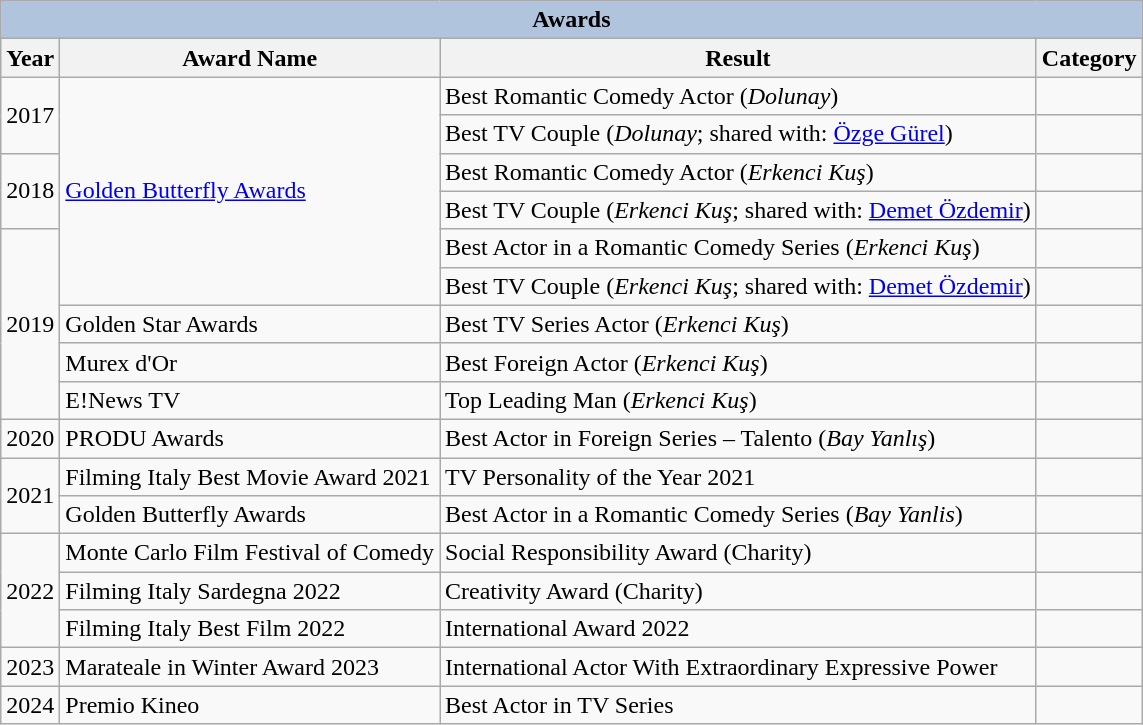<table class="wikitable">
<tr>
<th colspan="4" style="background:LightSteelBlue">Awards</th>
</tr>
<tr>
<th>Year</th>
<th>Award Name</th>
<th>Result</th>
<th>Category</th>
</tr>
<tr>
<td rowspan="2">2017</td>
<td rowspan="6"><a href='#'>Golden Butterfly Awards</a></td>
<td>Best Romantic Comedy Actor  (<em>Dolunay</em>)</td>
<td></td>
</tr>
<tr>
<td>Best TV Couple (<em>Dolunay</em>; shared with: <a href='#'>Özge Gürel</a>)</td>
<td></td>
</tr>
<tr>
<td rowspan="2">2018</td>
<td>Best Romantic Comedy Actor (<em>Erkenci Kuş</em>)</td>
<td></td>
</tr>
<tr>
<td>Best TV Couple (<em>Erkenci Kuş</em>; shared with: <a href='#'>Demet Özdemir</a>)</td>
<td></td>
</tr>
<tr>
<td rowspan="5">2019</td>
<td>Best Actor in a Romantic Comedy Series (<em>Erkenci Kuş</em>)</td>
<td></td>
</tr>
<tr>
<td>Best TV Couple (<em>Erkenci Kuş</em>; shared with: <a href='#'>Demet Özdemir</a>)</td>
<td></td>
</tr>
<tr>
<td>Golden Star Awards</td>
<td>Best TV Series Actor (<em>Erkenci Kuş</em>)</td>
<td></td>
</tr>
<tr>
<td>Murex d'Or</td>
<td>Best Foreign Actor (<em>Erkenci Kuş</em>)</td>
<td></td>
</tr>
<tr>
<td>E!News TV</td>
<td>Top Leading Man (<em>Erkenci Kuş</em>)</td>
<td></td>
</tr>
<tr>
<td>2020</td>
<td>PRODU Awards</td>
<td>Best Actor in Foreign Series – Talento (<em>Bay Yanlış</em>)</td>
<td></td>
</tr>
<tr>
<td rowspan="2">2021</td>
<td>Filming Italy Best Movie Award 2021</td>
<td>TV Personality of the Year 2021</td>
<td></td>
</tr>
<tr>
<td>Golden Butterfly Awards</td>
<td>Best Actor in a Romantic Comedy Series (<em>Bay Yanlis</em>)</td>
<td></td>
</tr>
<tr>
<td rowspan="3">2022</td>
<td>Monte Carlo Film Festival of Comedy</td>
<td>Social Responsibility Award (Charity)</td>
<td></td>
</tr>
<tr>
<td>Filming Italy Sardegna 2022</td>
<td>Creativity Award (Charity)</td>
<td></td>
</tr>
<tr>
<td>Filming Italy Best Film 2022</td>
<td>International Award 2022</td>
<td></td>
</tr>
<tr>
<td>2023</td>
<td>Marateale in Winter Award 2023</td>
<td>International Actor With Extraordinary Expressive Power</td>
<td></td>
</tr>
<tr>
<td>2024</td>
<td>Premio Kineo</td>
<td>Best Actor in TV Series</td>
<td></td>
</tr>
</table>
